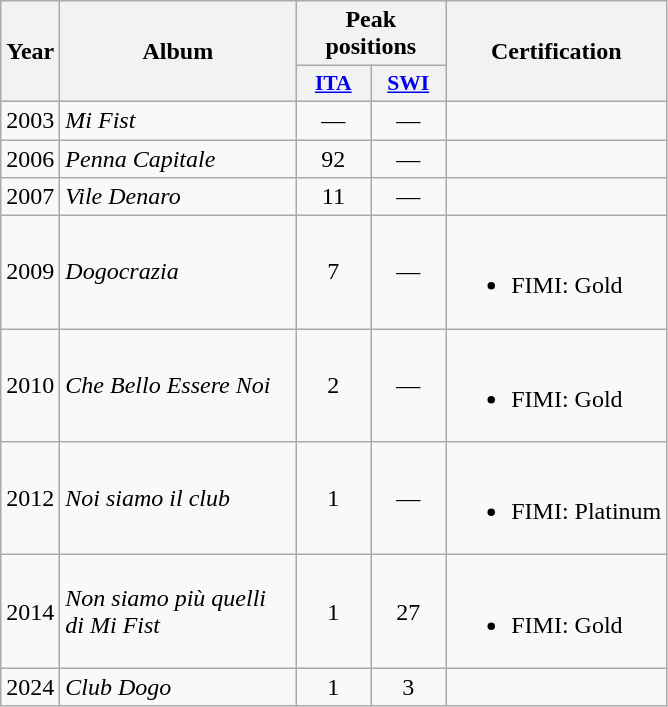<table class="wikitable">
<tr>
<th rowspan="2" style="text-align:center; width:10px;">Year</th>
<th rowspan="2" style="text-align:center; width:150px;">Album</th>
<th style="text-align:center; width:20px;" colspan=2>Peak positions</th>
<th rowspan="2" style="text-align:center;">Certification</th>
</tr>
<tr>
<th scope="col" style="width:3em;font-size:90%;"><a href='#'>ITA</a><br></th>
<th scope="col" style="width:3em;font-size:90%;"><a href='#'>SWI</a><br></th>
</tr>
<tr>
<td style="text-align:center;">2003</td>
<td><em>Mi Fist</em></td>
<td style="text-align:center;">—</td>
<td style="text-align:center;">—</td>
<td style="text-align:center;"></td>
</tr>
<tr>
<td style="text-align:center;">2006</td>
<td><em>Penna Capitale</em></td>
<td style="text-align:center;">92</td>
<td style="text-align:center;">—</td>
<td style="text-align:center;"></td>
</tr>
<tr>
<td style="text-align:center;">2007</td>
<td><em>Vile Denaro</em></td>
<td style="text-align:center;">11</td>
<td style="text-align:center;">—</td>
<td style="text-align:center;"></td>
</tr>
<tr>
<td style="text-align:center;">2009</td>
<td><em>Dogocrazia</em></td>
<td style="text-align:center;">7</td>
<td style="text-align:center;">—</td>
<td><br><ul><li>FIMI: Gold</li></ul></td>
</tr>
<tr>
<td style="text-align:center;">2010</td>
<td><em>Che Bello Essere Noi</em></td>
<td style="text-align:center;">2</td>
<td style="text-align:center;">—</td>
<td><br><ul><li>FIMI: Gold</li></ul></td>
</tr>
<tr>
<td style="text-align:center;">2012</td>
<td><em>Noi siamo il club</em></td>
<td style="text-align:center;">1</td>
<td style="text-align:center;">—</td>
<td><br><ul><li>FIMI: Platinum</li></ul></td>
</tr>
<tr>
<td style="text-align:center;">2014</td>
<td><em>Non siamo più quelli di Mi Fist</em></td>
<td style="text-align:center;">1</td>
<td style="text-align:center;">27</td>
<td><br><ul><li>FIMI: Gold</li></ul></td>
</tr>
<tr>
<td style="text-align:center;">2024</td>
<td><em>Club Dogo</em></td>
<td style="text-align:center;">1</td>
<td style="text-align:center;">3</td>
</tr>
</table>
